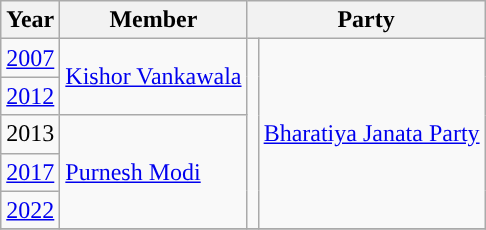<table class="wikitable sortable">
<tr>
<th>Year</th>
<th>Member</th>
<th colspan="2">Party</th>
</tr>
<tr>
<td><a href='#'>2007</a></td>
<td rowspan="2"><a href='#'>Kishor Vankawala</a></td>
<td rowspan="5" style="background-color: "></td>
<td rowspan="5"><a href='#'>Bharatiya Janata Party</a></td>
</tr>
<tr>
<td><a href='#'>2012</a></td>
</tr>
<tr>
<td>2013</td>
<td rowspan="3"><a href='#'>Purnesh Modi</a></td>
</tr>
<tr>
<td><a href='#'>2017</a></td>
</tr>
<tr>
<td><a href='#'>2022</a></td>
</tr>
<tr>
</tr>
</table>
